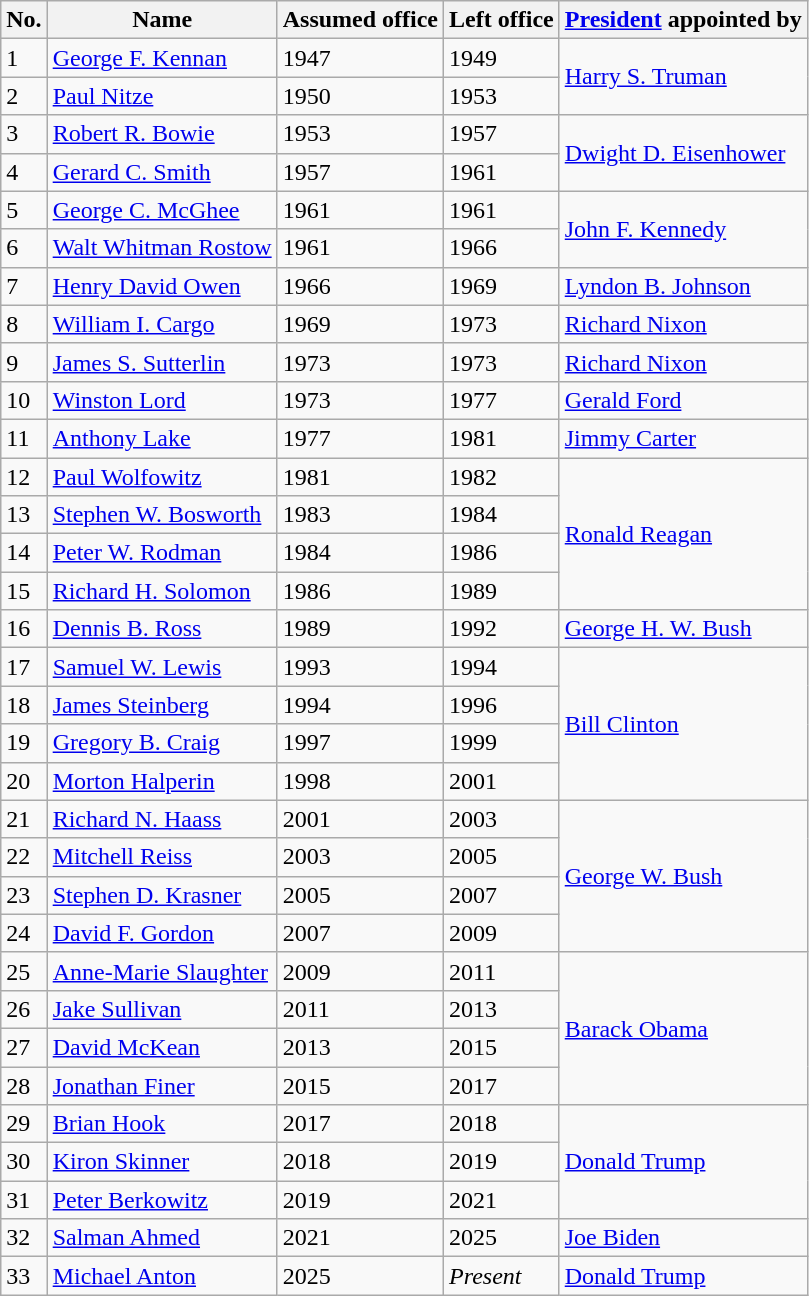<table class="wikitable">
<tr>
<th>No.</th>
<th>Name</th>
<th>Assumed office</th>
<th>Left office</th>
<th><a href='#'>President</a> appointed by</th>
</tr>
<tr>
<td>1</td>
<td><a href='#'>George F. Kennan</a></td>
<td>1947</td>
<td>1949</td>
<td rowspan="2"><a href='#'>Harry S. Truman</a></td>
</tr>
<tr>
<td>2</td>
<td><a href='#'>Paul Nitze</a></td>
<td>1950</td>
<td>1953</td>
</tr>
<tr>
<td>3</td>
<td><a href='#'>Robert R. Bowie</a></td>
<td>1953</td>
<td>1957</td>
<td rowspan="2"><a href='#'>Dwight D. Eisenhower</a></td>
</tr>
<tr>
<td>4</td>
<td><a href='#'>Gerard C. Smith</a></td>
<td>1957</td>
<td>1961</td>
</tr>
<tr>
<td>5</td>
<td><a href='#'>George C. McGhee</a></td>
<td>1961</td>
<td>1961</td>
<td rowspan="2"><a href='#'>John F. Kennedy</a></td>
</tr>
<tr>
<td>6</td>
<td><a href='#'>Walt Whitman Rostow</a></td>
<td>1961</td>
<td>1966</td>
</tr>
<tr>
<td>7</td>
<td><a href='#'>Henry David Owen</a></td>
<td>1966</td>
<td>1969</td>
<td><a href='#'>Lyndon B. Johnson</a></td>
</tr>
<tr>
<td>8</td>
<td><a href='#'>William I. Cargo</a></td>
<td>1969</td>
<td>1973</td>
<td><a href='#'>Richard Nixon</a></td>
</tr>
<tr>
<td>9</td>
<td><a href='#'>James S. Sutterlin</a></td>
<td>1973</td>
<td>1973</td>
<td><a href='#'>Richard Nixon</a></td>
</tr>
<tr>
<td>10</td>
<td><a href='#'>Winston Lord</a></td>
<td>1973</td>
<td>1977</td>
<td><a href='#'>Gerald Ford</a></td>
</tr>
<tr>
<td>11</td>
<td><a href='#'>Anthony Lake</a></td>
<td>1977</td>
<td>1981</td>
<td><a href='#'>Jimmy Carter</a></td>
</tr>
<tr>
<td>12</td>
<td><a href='#'>Paul Wolfowitz</a></td>
<td>1981</td>
<td>1982</td>
<td rowspan="4"><a href='#'>Ronald Reagan</a></td>
</tr>
<tr>
<td>13</td>
<td><a href='#'>Stephen W. Bosworth</a></td>
<td>1983</td>
<td>1984</td>
</tr>
<tr>
<td>14</td>
<td><a href='#'>Peter W. Rodman</a></td>
<td>1984</td>
<td>1986</td>
</tr>
<tr>
<td>15</td>
<td><a href='#'>Richard H. Solomon</a></td>
<td>1986</td>
<td>1989</td>
</tr>
<tr>
<td>16</td>
<td><a href='#'>Dennis B. Ross</a></td>
<td>1989</td>
<td>1992</td>
<td><a href='#'>George H. W. Bush</a></td>
</tr>
<tr>
<td>17</td>
<td><a href='#'>Samuel W. Lewis</a></td>
<td>1993</td>
<td>1994</td>
<td rowspan="4"><a href='#'>Bill Clinton</a></td>
</tr>
<tr>
<td>18</td>
<td><a href='#'>James Steinberg</a></td>
<td>1994</td>
<td>1996</td>
</tr>
<tr>
<td>19</td>
<td><a href='#'>Gregory B. Craig</a></td>
<td>1997</td>
<td>1999</td>
</tr>
<tr>
<td>20</td>
<td><a href='#'>Morton Halperin</a></td>
<td>1998</td>
<td>2001</td>
</tr>
<tr>
<td>21</td>
<td><a href='#'>Richard N. Haass</a></td>
<td>2001</td>
<td>2003</td>
<td rowspan="4"><a href='#'>George W. Bush</a></td>
</tr>
<tr>
<td>22</td>
<td><a href='#'>Mitchell Reiss</a></td>
<td>2003</td>
<td>2005</td>
</tr>
<tr>
<td>23</td>
<td><a href='#'>Stephen D. Krasner</a></td>
<td>2005</td>
<td>2007</td>
</tr>
<tr>
<td>24</td>
<td><a href='#'>David F. Gordon</a></td>
<td>2007</td>
<td>2009</td>
</tr>
<tr>
<td>25</td>
<td><a href='#'>Anne-Marie Slaughter</a></td>
<td>2009</td>
<td>2011</td>
<td rowspan="4"><a href='#'>Barack Obama</a></td>
</tr>
<tr>
<td>26</td>
<td><a href='#'>Jake Sullivan</a></td>
<td>2011</td>
<td>2013</td>
</tr>
<tr>
<td>27</td>
<td><a href='#'>David McKean</a></td>
<td>2013</td>
<td>2015</td>
</tr>
<tr>
<td>28</td>
<td><a href='#'>Jonathan Finer</a></td>
<td>2015</td>
<td>2017</td>
</tr>
<tr>
<td>29</td>
<td><a href='#'>Brian Hook</a></td>
<td>2017</td>
<td>2018</td>
<td rowspan="3"><a href='#'>Donald Trump</a></td>
</tr>
<tr>
<td>30</td>
<td><a href='#'>Kiron Skinner</a></td>
<td>2018</td>
<td>2019</td>
</tr>
<tr>
<td>31</td>
<td><a href='#'>Peter Berkowitz</a></td>
<td>2019</td>
<td>2021</td>
</tr>
<tr>
<td>32</td>
<td><a href='#'>Salman Ahmed</a></td>
<td>2021</td>
<td>2025</td>
<td><a href='#'>Joe Biden</a></td>
</tr>
<tr>
<td>33</td>
<td><a href='#'>Michael Anton</a></td>
<td>2025</td>
<td><em>Present</em></td>
<td><a href='#'>Donald Trump</a></td>
</tr>
</table>
